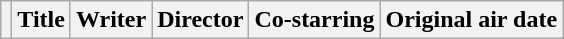<table class="wikitable">
<tr>
<th></th>
<th>Title</th>
<th>Writer</th>
<th>Director</th>
<th>Co-starring</th>
<th>Original air date<br>


</th>
</tr>
</table>
